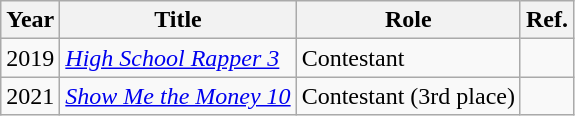<table class="wikitable">
<tr>
<th>Year</th>
<th>Title</th>
<th>Role</th>
<th>Ref.</th>
</tr>
<tr>
<td>2019</td>
<td><em><a href='#'>High School Rapper 3</a></em></td>
<td>Contestant</td>
<td></td>
</tr>
<tr>
<td>2021</td>
<td><em><a href='#'>Show Me the Money 10</a></em></td>
<td>Contestant (3rd place)</td>
<td></td>
</tr>
</table>
